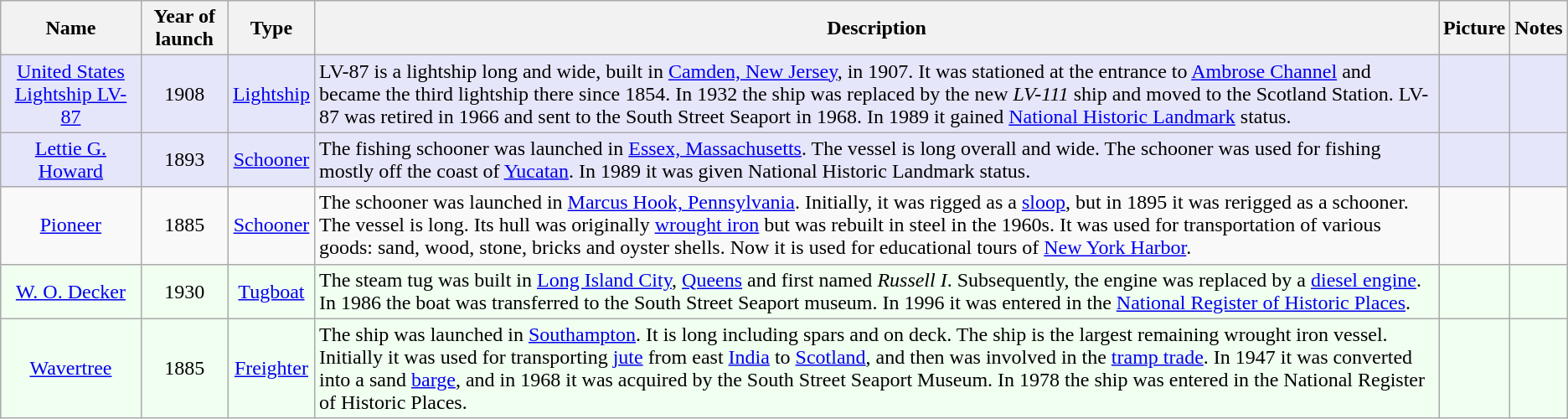<table Class = "sortable wikitable" style = "text-align: center;">
<tr>
<th>Name</th>
<th>Year of launch</th>
<th>Type</th>
<th>Description</th>
<th>Picture</th>
<th>Notes</th>
</tr>
<tr style = "background: Lavender">
<td><a href='#'>United States Lightship LV-87</a></td>
<td>1908</td>
<td><a href='#'>Lightship</a></td>
<td style = "text-align: left;">LV-87 is a lightship  long and  wide, built in <a href='#'>Camden, New Jersey</a>, in 1907. It was stationed at the entrance to <a href='#'>Ambrose Channel</a> and became the third lightship there since 1854. In 1932 the ship was replaced by the new <em>LV-111</em> ship and moved to the Scotland Station. LV-87 was retired in 1966 and sent to the South Street Seaport in 1968. In 1989 it gained <a href='#'>National Historic Landmark</a> status.</td>
<td></td>
<td></td>
</tr>
<tr style = "background: Lavender">
<td><a href='#'>Lettie G. Howard</a></td>
<td>1893</td>
<td><a href='#'>Schooner</a></td>
<td style = "text-align: left;">The fishing schooner was launched in  <a href='#'>Essex, Massachusetts</a>. The vessel is  long overall and  wide. The schooner was used for fishing mostly off the coast of <a href='#'>Yucatan</a>. In 1989 it was given National Historic Landmark status.</td>
<td></td>
<td></td>
</tr>
<tr>
<td><a href='#'>Pioneer</a></td>
<td>1885</td>
<td><a href='#'>Schooner</a></td>
<td Style = "text-align: left;">The schooner was launched in <a href='#'>Marcus Hook, Pennsylvania</a>. Initially, it was rigged as a <a href='#'>sloop</a>, but in 1895 it was rerigged as a schooner. The vessel is  long. Its hull was originally <a href='#'>wrought iron</a> but was rebuilt in steel in the 1960s. It was used for transportation of various goods: sand, wood, stone, bricks and oyster shells. Now it is used for educational tours of <a href='#'>New York Harbor</a>.</td>
<td></td>
<td></td>
</tr>
<tr style = "background: Honeydew">
<td><a href='#'>W. O. Decker</a></td>
<td>1930</td>
<td><a href='#'>Tugboat</a></td>
<td style = "text-align: left">The  steam tug was built in <a href='#'>Long Island City</a>, <a href='#'>Queens</a> and first named <em> Russell I</em>. Subsequently, the engine was replaced by a  <a href='#'>diesel engine</a>. In 1986 the boat was transferred to the South Street Seaport museum. In 1996 it was entered in the <a href='#'>National Register of Historic Places</a>.</td>
<td></td>
<td></td>
</tr>
<tr style = "background: Honeydew">
<td><a href='#'>Wavertree</a></td>
<td>1885</td>
<td><a href='#'>Freighter</a></td>
<td style = "text-align: left">The ship was launched in <a href='#'>Southampton</a>. It is  long including spars and  on deck. The ship is the largest remaining wrought iron vessel. Initially it was used for transporting <a href='#'>jute</a> from east <a href='#'>India</a> to <a href='#'>Scotland</a>, and then was involved in the <a href='#'>tramp trade</a>. In 1947 it was converted into a sand <a href='#'>barge</a>, and in 1968 it was acquired by the South Street Seaport Museum. In 1978 the ship was entered in the National Register of Historic Places.</td>
<td></td>
<td></td>
</tr>
</table>
